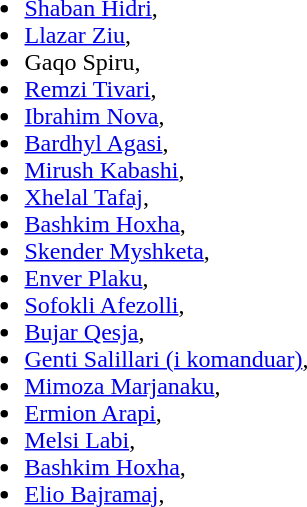<table>
<tr>
<td valign="top"><br><ul><li><a href='#'>Shaban Hidri</a>,</li><li><a href='#'>Llazar Ziu</a>,</li><li>Gaqo Spiru,</li><li><a href='#'>Remzi Tivari</a>,</li><li><a href='#'>Ibrahim Nova</a>,</li><li><a href='#'>Bardhyl Agasi</a>,</li><li><a href='#'>Mirush Kabashi</a>,</li><li><a href='#'>Xhelal Tafaj</a>,</li><li><a href='#'>Bashkim Hoxha</a>,</li><li><a href='#'>Skender Myshketa</a>,</li><li><a href='#'>Enver Plaku</a>,</li><li><a href='#'>Sofokli Afezolli</a>,</li><li><a href='#'>Bujar Qesja</a>,</li><li><a href='#'>Genti Salillari (i komanduar)</a>,</li><li><a href='#'>Mimoza Marjanaku</a>,</li><li><a href='#'>Ermion Arapi</a>,</li><li><a href='#'>Melsi Labi</a>,</li><li><a href='#'>Bashkim Hoxha</a>,</li><li><a href='#'>Elio Bajramaj</a>,</li></ul></td>
<td width="33"> </td>
</tr>
</table>
